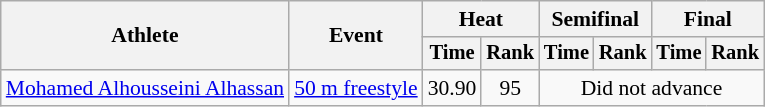<table class=wikitable style="font-size:90%">
<tr>
<th rowspan="2">Athlete</th>
<th rowspan="2">Event</th>
<th colspan="2">Heat</th>
<th colspan="2">Semifinal</th>
<th colspan="2">Final</th>
</tr>
<tr style="font-size:95%">
<th>Time</th>
<th>Rank</th>
<th>Time</th>
<th>Rank</th>
<th>Time</th>
<th>Rank</th>
</tr>
<tr align=center>
<td align=left><a href='#'>Mohamed Alhousseini Alhassan</a></td>
<td align=left><a href='#'>50 m freestyle</a></td>
<td>30.90</td>
<td>95</td>
<td colspan=4>Did not advance</td>
</tr>
</table>
